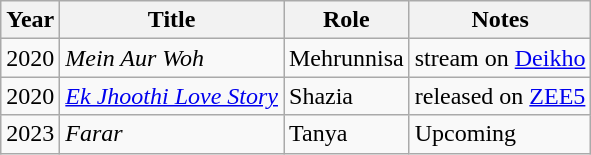<table Class="wikitable">
<tr>
<th>Year</th>
<th>Title</th>
<th>Role</th>
<th>Notes</th>
</tr>
<tr>
<td>2020</td>
<td><em>Mein Aur Woh</em></td>
<td>Mehrunnisa</td>
<td>stream on <a href='#'>Deikho</a></td>
</tr>
<tr>
<td>2020</td>
<td><em><a href='#'>Ek Jhoothi Love Story</a></em></td>
<td>Shazia</td>
<td>released on <a href='#'>ZEE5</a></td>
</tr>
<tr>
<td>2023</td>
<td><em>Farar</em></td>
<td>Tanya</td>
<td>Upcoming</td>
</tr>
</table>
